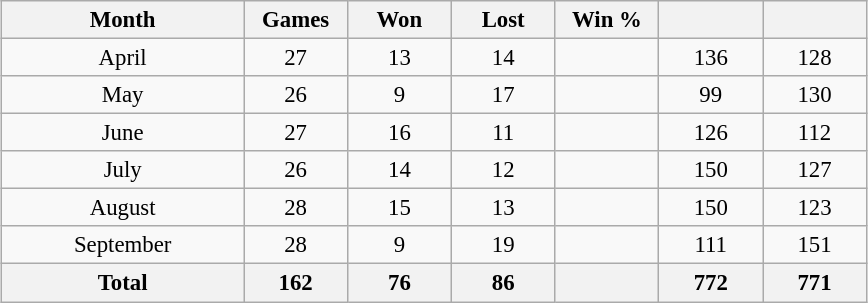<table class="wikitable" style="font-size:95%; text-align:center; width:38em;margin: 0.5em auto;">
<tr>
<th width="28%">Month</th>
<th width="12%">Games</th>
<th width="12%">Won</th>
<th width="12%">Lost</th>
<th width="12%">Win %</th>
<th width="12%"></th>
<th width="12%"></th>
</tr>
<tr>
<td>April</td>
<td>27</td>
<td>13</td>
<td>14</td>
<td></td>
<td>136</td>
<td>128</td>
</tr>
<tr>
<td>May</td>
<td>26</td>
<td>9</td>
<td>17</td>
<td></td>
<td>99</td>
<td>130</td>
</tr>
<tr>
<td>June</td>
<td>27</td>
<td>16</td>
<td>11</td>
<td></td>
<td>126</td>
<td>112</td>
</tr>
<tr>
<td>July</td>
<td>26</td>
<td>14</td>
<td>12</td>
<td></td>
<td>150</td>
<td>127</td>
</tr>
<tr>
<td>August</td>
<td>28</td>
<td>15</td>
<td>13</td>
<td></td>
<td>150</td>
<td>123</td>
</tr>
<tr>
<td>September</td>
<td>28</td>
<td>9</td>
<td>19</td>
<td></td>
<td>111</td>
<td>151</td>
</tr>
<tr>
<th>Total</th>
<th>162</th>
<th>76</th>
<th>86</th>
<th></th>
<th>772</th>
<th>771</th>
</tr>
</table>
